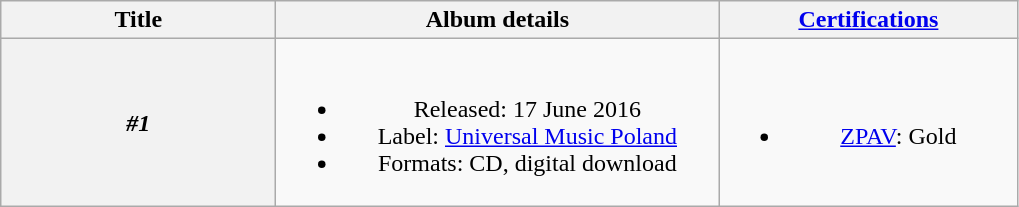<table class="wikitable plainrowheaders" style="text-align:center;">
<tr>
<th scope="col" style="width:11em;">Title</th>
<th scope="col" style="width:18em;">Album details</th>
<th scope="col" style="width:12em;"><a href='#'>Certifications</a></th>
</tr>
<tr>
<th scope="row"><em>#1</em></th>
<td><br><ul><li>Released: 17 June 2016</li><li>Label: <a href='#'>Universal Music Poland</a></li><li>Formats: CD, digital download</li></ul></td>
<td><br><ul><li><a href='#'>ZPAV</a>: Gold</li></ul></td>
</tr>
</table>
